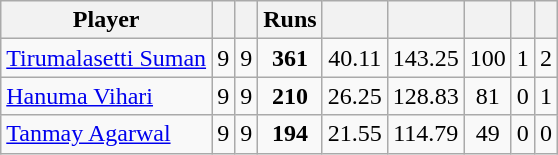<table class="wikitable sortable" style="text-align: center;">
<tr>
<th class="unsortable">Player</th>
<th></th>
<th></th>
<th>Runs</th>
<th></th>
<th></th>
<th></th>
<th></th>
<th></th>
</tr>
<tr>
<td style="text-align:left"><a href='#'>Tirumalasetti Suman</a></td>
<td style="text-align:left">9</td>
<td>9</td>
<td><strong>361</strong></td>
<td>40.11</td>
<td>143.25</td>
<td>100</td>
<td>1</td>
<td>2</td>
</tr>
<tr>
<td style="text-align:left"><a href='#'>Hanuma Vihari</a></td>
<td style="text-align:left">9</td>
<td>9</td>
<td><strong>210</strong></td>
<td>26.25</td>
<td>128.83</td>
<td>81</td>
<td>0</td>
<td>1</td>
</tr>
<tr>
<td style="text-align:left"><a href='#'>Tanmay Agarwal</a></td>
<td style="text-align:left">9</td>
<td>9</td>
<td><strong>194</strong></td>
<td>21.55</td>
<td>114.79</td>
<td>49</td>
<td>0</td>
<td>0</td>
</tr>
</table>
